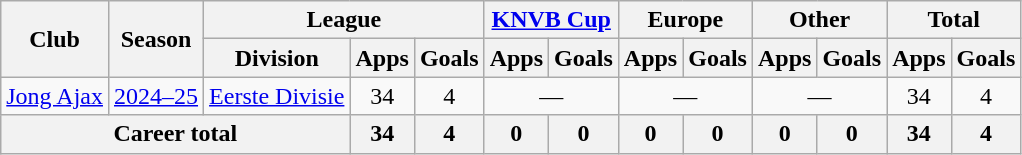<table class="wikitable" style="text-align: center;">
<tr>
<th rowspan="2">Club</th>
<th rowspan="2">Season</th>
<th colspan="3">League</th>
<th colspan="2"><a href='#'>KNVB Cup</a></th>
<th colspan="2">Europe</th>
<th colspan="2">Other</th>
<th colspan="2">Total</th>
</tr>
<tr>
<th>Division</th>
<th>Apps</th>
<th>Goals</th>
<th>Apps</th>
<th>Goals</th>
<th>Apps</th>
<th>Goals</th>
<th>Apps</th>
<th>Goals</th>
<th>Apps</th>
<th>Goals</th>
</tr>
<tr>
<td><a href='#'>Jong Ajax</a></td>
<td><a href='#'>2024–25</a></td>
<td><a href='#'>Eerste Divisie</a></td>
<td>34</td>
<td>4</td>
<td colspan="2">—</td>
<td colspan="2">—</td>
<td colspan="2">—</td>
<td>34</td>
<td>4</td>
</tr>
<tr>
<th colspan="3">Career total</th>
<th>34</th>
<th>4</th>
<th>0</th>
<th>0</th>
<th>0</th>
<th>0</th>
<th>0</th>
<th>0</th>
<th>34</th>
<th>4</th>
</tr>
</table>
